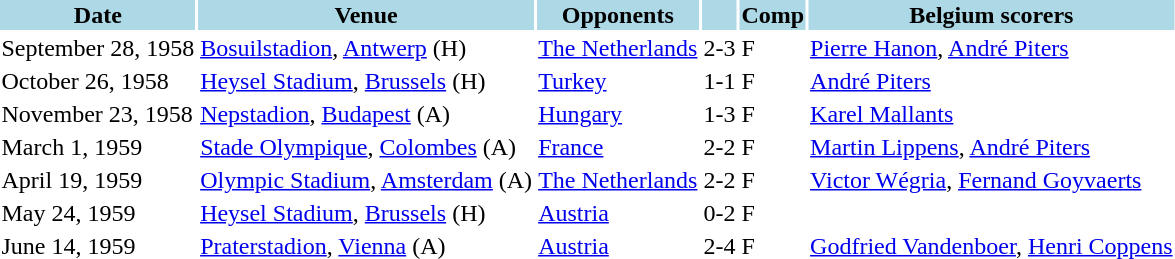<table>
<tr>
<th style="background: lightblue;">Date</th>
<th style="background: lightblue;">Venue</th>
<th style="background: lightblue;">Opponents</th>
<th style="background: lightblue;" align=center></th>
<th style="background: lightblue;" align=center>Comp</th>
<th style="background: lightblue;">Belgium scorers</th>
</tr>
<tr>
<td>September 28, 1958</td>
<td><a href='#'>Bosuilstadion</a>, <a href='#'>Antwerp</a> (H)</td>
<td><a href='#'>The Netherlands</a></td>
<td>2-3</td>
<td>F</td>
<td><a href='#'>Pierre Hanon</a>, <a href='#'>André Piters</a></td>
</tr>
<tr>
<td>October 26, 1958</td>
<td><a href='#'>Heysel Stadium</a>, <a href='#'>Brussels</a> (H)</td>
<td><a href='#'>Turkey</a></td>
<td>1-1</td>
<td>F</td>
<td><a href='#'>André Piters</a></td>
</tr>
<tr>
<td>November 23, 1958</td>
<td><a href='#'>Nepstadion</a>, <a href='#'>Budapest</a> (A)</td>
<td><a href='#'>Hungary</a></td>
<td>1-3</td>
<td>F</td>
<td><a href='#'>Karel Mallants</a></td>
</tr>
<tr>
<td>March 1, 1959</td>
<td><a href='#'>Stade Olympique</a>, <a href='#'>Colombes</a> (A)</td>
<td><a href='#'>France</a></td>
<td>2-2</td>
<td>F</td>
<td><a href='#'>Martin Lippens</a>, <a href='#'>André Piters</a></td>
</tr>
<tr>
<td>April 19, 1959</td>
<td><a href='#'>Olympic Stadium</a>, <a href='#'>Amsterdam</a> (A)</td>
<td><a href='#'>The Netherlands</a></td>
<td>2-2</td>
<td>F</td>
<td><a href='#'>Victor Wégria</a>, <a href='#'>Fernand Goyvaerts</a></td>
</tr>
<tr>
<td>May 24, 1959</td>
<td><a href='#'>Heysel Stadium</a>, <a href='#'>Brussels</a> (H)</td>
<td><a href='#'>Austria</a></td>
<td>0-2</td>
<td>F</td>
<td></td>
</tr>
<tr>
<td>June 14, 1959</td>
<td><a href='#'>Praterstadion</a>, <a href='#'>Vienna</a> (A)</td>
<td><a href='#'>Austria</a></td>
<td>2-4</td>
<td>F</td>
<td><a href='#'>Godfried Vandenboer</a>, <a href='#'>Henri Coppens</a></td>
</tr>
</table>
